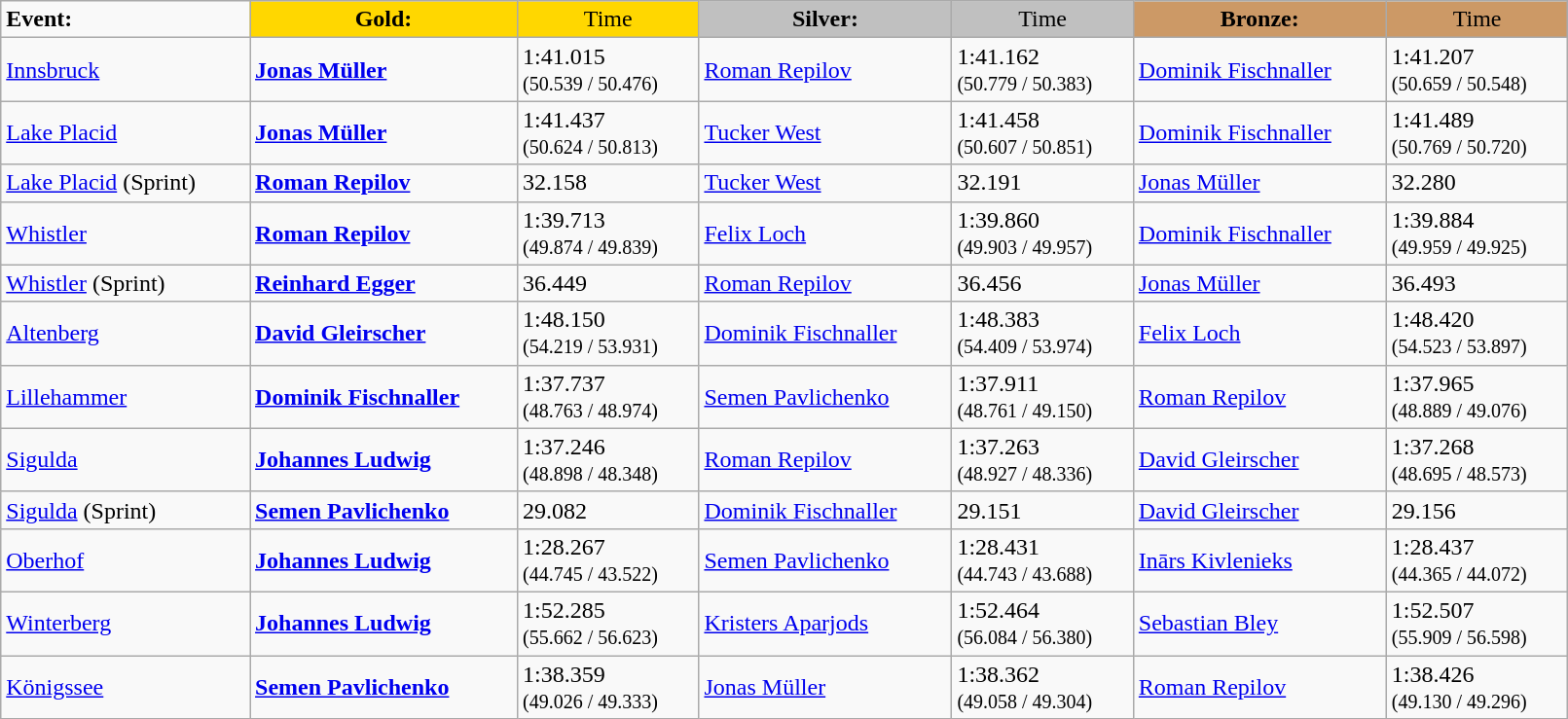<table class="wikitable" style="width:85%;">
<tr>
<td><strong>Event:</strong></td>
<td style="text-align:center; background:gold;"><strong>Gold:</strong></td>
<td style="text-align:center; background:gold;">Time</td>
<td style="text-align:center; background:silver;"><strong>Silver:</strong></td>
<td style="text-align:center; background:silver;">Time</td>
<td style="text-align:center; background:#c96;"><strong>Bronze:</strong></td>
<td style="text-align:center; background:#c96;">Time</td>
</tr>
<tr>
<td><a href='#'>Innsbruck</a></td>
<td><strong> <a href='#'>Jonas Müller</a></strong></td>
<td>1:41.015<br><small>(50.539 / 50.476)</small></td>
<td> <a href='#'>Roman Repilov</a></td>
<td>1:41.162<br><small>(50.779 / 50.383)</small></td>
<td> <a href='#'>Dominik Fischnaller</a></td>
<td>1:41.207<br><small>(50.659 / 50.548)</small></td>
</tr>
<tr>
<td><a href='#'>Lake Placid</a></td>
<td><strong> <a href='#'>Jonas Müller</a></strong></td>
<td>1:41.437<br><small>(50.624 / 50.813)</small></td>
<td> <a href='#'>Tucker West</a></td>
<td>1:41.458<br><small>(50.607 / 50.851)</small></td>
<td> <a href='#'>Dominik Fischnaller</a></td>
<td>1:41.489<br><small>(50.769 / 50.720)</small></td>
</tr>
<tr>
<td><a href='#'>Lake Placid</a> (Sprint)</td>
<td><strong> <a href='#'>Roman Repilov</a></strong></td>
<td>32.158</td>
<td> <a href='#'>Tucker West</a></td>
<td>32.191</td>
<td> <a href='#'>Jonas Müller</a></td>
<td>32.280</td>
</tr>
<tr>
<td><a href='#'>Whistler</a></td>
<td><strong> <a href='#'>Roman Repilov</a></strong></td>
<td>1:39.713<br><small>(49.874 / 49.839)</small></td>
<td> <a href='#'>Felix Loch</a></td>
<td>1:39.860<br><small>(49.903 / 49.957)</small></td>
<td> <a href='#'>Dominik Fischnaller</a></td>
<td>1:39.884<br><small>(49.959 / 49.925)</small></td>
</tr>
<tr>
<td><a href='#'>Whistler</a> (Sprint)</td>
<td><strong> <a href='#'>Reinhard Egger</a></strong></td>
<td>36.449</td>
<td> <a href='#'>Roman Repilov</a></td>
<td>36.456</td>
<td> <a href='#'>Jonas Müller</a></td>
<td>36.493</td>
</tr>
<tr>
<td><a href='#'>Altenberg</a></td>
<td><strong> <a href='#'>David Gleirscher</a></strong></td>
<td>1:48.150<br><small>(54.219 / 53.931)</small></td>
<td> <a href='#'>Dominik Fischnaller</a></td>
<td>1:48.383<br><small>(54.409 / 53.974)</small></td>
<td> <a href='#'>Felix Loch</a></td>
<td>1:48.420<br><small>(54.523 / 53.897)</small></td>
</tr>
<tr>
<td><a href='#'>Lillehammer</a></td>
<td><strong> <a href='#'>Dominik Fischnaller</a></strong></td>
<td>1:37.737<br><small>(48.763 / 48.974)</small></td>
<td> <a href='#'>Semen Pavlichenko</a></td>
<td>1:37.911<br><small>(48.761 / 49.150)</small></td>
<td> <a href='#'>Roman Repilov</a></td>
<td>1:37.965<br><small>(48.889 / 49.076)</small></td>
</tr>
<tr>
<td><a href='#'>Sigulda</a></td>
<td><strong> <a href='#'>Johannes Ludwig</a></strong></td>
<td>1:37.246<br><small>(48.898 / 48.348)</small></td>
<td> <a href='#'>Roman Repilov</a></td>
<td>1:37.263<br><small>(48.927 / 48.336)</small></td>
<td> <a href='#'>David Gleirscher</a></td>
<td>1:37.268<br><small>(48.695 / 48.573)</small></td>
</tr>
<tr>
<td><a href='#'>Sigulda</a> (Sprint)</td>
<td><strong> <a href='#'>Semen Pavlichenko</a></strong></td>
<td>29.082</td>
<td> <a href='#'>Dominik Fischnaller</a></td>
<td>29.151</td>
<td> <a href='#'>David Gleirscher</a></td>
<td>29.156</td>
</tr>
<tr>
<td><a href='#'>Oberhof</a></td>
<td><strong> <a href='#'>Johannes Ludwig</a></strong></td>
<td>1:28.267<br><small>(44.745 / 43.522)</small></td>
<td> <a href='#'>Semen Pavlichenko</a></td>
<td>1:28.431<br><small>(44.743 / 43.688)</small></td>
<td> <a href='#'>Inārs Kivlenieks</a></td>
<td>1:28.437<br><small>(44.365 / 44.072)</small></td>
</tr>
<tr>
<td><a href='#'>Winterberg</a></td>
<td><strong> <a href='#'>Johannes Ludwig</a></strong></td>
<td>1:52.285<br><small>(55.662 / 56.623)</small></td>
<td> <a href='#'>Kristers Aparjods</a></td>
<td>1:52.464<br><small>(56.084 / 56.380)</small></td>
<td> <a href='#'>Sebastian Bley</a></td>
<td>1:52.507<br><small>(55.909 / 56.598)</small></td>
</tr>
<tr>
<td><a href='#'>Königssee</a></td>
<td><strong> <a href='#'>Semen Pavlichenko</a></strong></td>
<td>1:38.359<br><small>(49.026 / 49.333)</small></td>
<td> <a href='#'>Jonas Müller</a></td>
<td>1:38.362<br><small>(49.058 / 49.304)</small></td>
<td> <a href='#'>Roman Repilov</a></td>
<td>1:38.426<br><small>(49.130 / 49.296)</small></td>
</tr>
</table>
